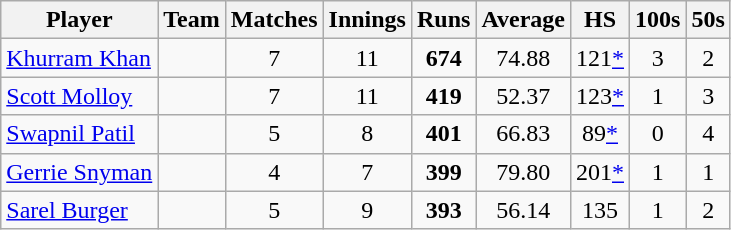<table class="wikitable" style="text-align:center;">
<tr>
<th>Player</th>
<th>Team</th>
<th>Matches</th>
<th>Innings</th>
<th>Runs</th>
<th>Average</th>
<th>HS</th>
<th>100s</th>
<th>50s</th>
</tr>
<tr>
<td align="left"><a href='#'>Khurram Khan</a></td>
<td align="left"></td>
<td>7</td>
<td>11</td>
<td><strong>674</strong></td>
<td>74.88</td>
<td>121<a href='#'>*</a></td>
<td>3</td>
<td>2</td>
</tr>
<tr>
<td align="left"><a href='#'>Scott Molloy</a></td>
<td align="left"></td>
<td>7</td>
<td>11</td>
<td><strong>419</strong></td>
<td>52.37</td>
<td>123<a href='#'>*</a></td>
<td>1</td>
<td>3</td>
</tr>
<tr>
<td align="left"><a href='#'>Swapnil Patil</a></td>
<td align="left"></td>
<td>5</td>
<td>8</td>
<td><strong>401</strong></td>
<td>66.83</td>
<td>89<a href='#'>*</a></td>
<td>0</td>
<td>4</td>
</tr>
<tr>
<td align="left"><a href='#'>Gerrie Snyman</a></td>
<td align="left"></td>
<td>4</td>
<td>7</td>
<td><strong>399</strong></td>
<td>79.80</td>
<td>201<a href='#'>*</a></td>
<td>1</td>
<td>1</td>
</tr>
<tr>
<td align="left"><a href='#'>Sarel Burger</a></td>
<td align="left"></td>
<td>5</td>
<td>9</td>
<td><strong>393</strong></td>
<td>56.14</td>
<td>135</td>
<td>1</td>
<td>2</td>
</tr>
</table>
